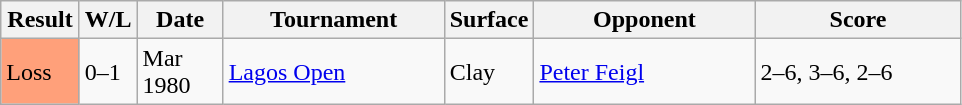<table class="sortable wikitable">
<tr>
<th style="width:45px">Result</th>
<th style="width:30px" class="unsortable">W/L</th>
<th style="width:50px">Date</th>
<th style="width:140px">Tournament</th>
<th style="width:50px">Surface</th>
<th style="width:140px">Opponent</th>
<th style="width:130px" class="unsortable">Score</th>
</tr>
<tr>
<td style="background: #ffa07a;">Loss</td>
<td>0–1</td>
<td>Mar 1980</td>
<td><a href='#'>Lagos Open</a></td>
<td>Clay</td>
<td> <a href='#'>Peter Feigl</a></td>
<td>2–6, 3–6, 2–6</td>
</tr>
</table>
